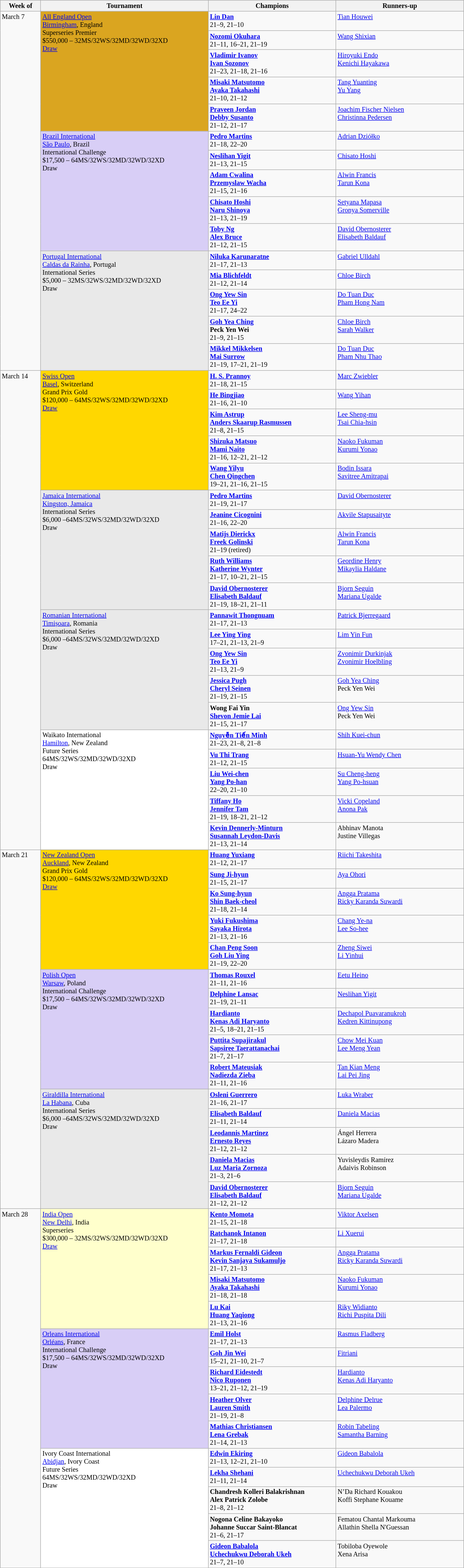<table class=wikitable style=font-size:85%>
<tr>
<th width=75>Week of</th>
<th width=330>Tournament</th>
<th width=250>Champions</th>
<th width=250>Runners-up</th>
</tr>
<tr valign=top>
<td rowspan=15>March 7</td>
<td style="background:#DAA520;" rowspan="5"><a href='#'>All England Open</a><br><a href='#'>Birmingham</a>, England<br>Superseries Premier<br>$550,000 – 32MS/32WS/32MD/32WD/32XD<br><a href='#'>Draw</a></td>
<td> <strong><a href='#'>Lin Dan</a></strong><br> 21–9, 21–10</td>
<td> <a href='#'>Tian Houwei</a></td>
</tr>
<tr valign=top>
<td> <strong><a href='#'>Nozomi Okuhara</a></strong><br> 21–11, 16–21, 21–19</td>
<td> <a href='#'>Wang Shixian</a></td>
</tr>
<tr valign=top>
<td><strong> <a href='#'>Vladimir Ivanov</a><br> <a href='#'>Ivan Sozonov</a></strong><br>21–23, 21–18, 21–16</td>
<td> <a href='#'>Hiroyuki Endo</a><br> <a href='#'>Kenichi Hayakawa</a></td>
</tr>
<tr valign=top>
<td><strong> <a href='#'>Misaki Matsutomo</a><br> <a href='#'>Ayaka Takahashi</a></strong><br>21–10, 21–12</td>
<td> <a href='#'>Tang Yuanting</a><br> <a href='#'>Yu Yang</a></td>
</tr>
<tr valign=top>
<td><strong> <a href='#'>Praveen Jordan</a><br> <a href='#'>Debby Susanto</a></strong><br>21–12, 21–17</td>
<td> <a href='#'>Joachim Fischer Nielsen</a><br> <a href='#'>Christinna Pedersen</a></td>
</tr>
<tr valign=top>
<td style="background:#D8CEF6;" rowspan="5"><a href='#'>Brazil International</a><br><a href='#'>São Paulo</a>, Brazil<br>International Challenge<br>$17,500 – 64MS/32WS/32MD/32WD/32XD<br>Draw</td>
<td> <strong><a href='#'>Pedro Martins</a></strong><br> 21–18, 22–20</td>
<td> <a href='#'>Adrian Dziółko</a></td>
</tr>
<tr valign=top>
<td> <strong><a href='#'>Neslihan Yigit</a></strong> <br> 21–13, 21–15</td>
<td> <a href='#'>Chisato Hoshi</a></td>
</tr>
<tr valign=top>
<td> <strong><a href='#'>Adam Cwalina</a><br> <a href='#'>Przemyslaw Wacha</a></strong> <br>21–15, 21–16</td>
<td> <a href='#'>Alwin Francis</a> <br>  <a href='#'>Tarun Kona</a></td>
</tr>
<tr valign=top>
<td> <strong><a href='#'>Chisato Hoshi</a><br> <a href='#'>Naru Shinoya</a></strong> <br>21–13, 21–19</td>
<td> <a href='#'>Setyana Mapasa</a> <br>  <a href='#'>Gronya Somerville</a></td>
</tr>
<tr valign=top>
<td> <strong><a href='#'>Toby Ng</a><br> <a href='#'>Alex Bruce</a></strong> <br>21–12, 21–15</td>
<td> <a href='#'>David Obernosterer</a> <br>  <a href='#'>Elisabeth Baldauf</a></td>
</tr>
<tr valign=top>
<td style="background:#E9E9E9;" rowspan="5"><a href='#'>Portugal International</a><br><a href='#'>Caldas da Rainha</a>, Portugal<br>International Series<br>$5,000 – 32MS/32WS/32MD/32WD/32XD<br>Draw</td>
<td> <strong><a href='#'>Niluka Karunaratne</a></strong><br> 21–17, 21–13</td>
<td> <a href='#'>Gabriel Ulldahl</a></td>
</tr>
<tr valign=top>
<td> <strong><a href='#'>Mia Blichfeldt</a></strong> <br> 21–12, 21–14</td>
<td> <a href='#'>Chloe Birch</a></td>
</tr>
<tr valign=top>
<td> <strong><a href='#'>Ong Yew Sin</a><br> <a href='#'>Teo Ee Yi</a></strong> <br>21–17, 24–22</td>
<td> <a href='#'>Do Tuan Duc</a> <br>  <a href='#'>Pham Hong Nam</a></td>
</tr>
<tr valign=top>
<td> <strong><a href='#'>Goh Yea Ching</a><br> Peck Yen Wei</strong> <br>21–9, 21–15</td>
<td> <a href='#'>Chloe Birch</a> <br>  <a href='#'>Sarah Walker</a></td>
</tr>
<tr valign=top>
<td> <strong><a href='#'>Mikkel Mikkelsen</a><br> <a href='#'>Mai Surrow</a></strong> <br>21–19, 17–21, 21–19</td>
<td> <a href='#'>Do Tuan Duc</a> <br>  <a href='#'>Pham Nhu Thao</a></td>
</tr>
<tr valign=top>
<td rowspan=20>March 14</td>
<td style="background:gold;" rowspan="5"><a href='#'>Swiss Open</a><br><a href='#'>Basel</a>, Switzerland<br>Grand Prix Gold<br>$120,000 – 64MS/32WS/32MD/32WD/32XD<br><a href='#'>Draw</a></td>
<td> <strong><a href='#'>H. S. Prannoy</a></strong><br> 21–18, 21–15</td>
<td> <a href='#'>Marc Zwiebler</a></td>
</tr>
<tr valign=top>
<td><strong> <a href='#'>He Bingjiao</a></strong> <br> 21–16, 21–10</td>
<td> <a href='#'>Wang Yihan</a></td>
</tr>
<tr valign=top>
<td><strong> <a href='#'>Kim Astrup</a><br> <a href='#'>Anders Skaarup Rasmussen</a></strong><br>21–8, 21–15</td>
<td> <a href='#'>Lee Sheng-mu</a><br> <a href='#'>Tsai Chia-hsin</a></td>
</tr>
<tr valign=top>
<td><strong> <a href='#'>Shizuka Matsuo</a><br> <a href='#'>Mami Naito</a></strong><br>21–16, 12–21, 21–12</td>
<td> <a href='#'>Naoko Fukuman</a><br> <a href='#'>Kurumi Yonao</a></td>
</tr>
<tr valign=top>
<td><strong> <a href='#'>Wang Yilyu</a><br>  <a href='#'>Chen Qingchen</a></strong><br>19–21, 21–16, 21–15</td>
<td> <a href='#'>Bodin Issara</a> <br>  <a href='#'>Savitree Amitrapai</a></td>
</tr>
<tr valign=top>
<td style="background:#E9E9E9;" rowspan="5"><a href='#'>Jamaica International</a><br><a href='#'>Kingston, Jamaica</a><br>International Series<br>$6,000 –64MS/32WS/32MD/32WD/32XD<br>Draw</td>
<td> <strong><a href='#'>Pedro Martins</a></strong><br> 21–19, 21–17</td>
<td> <a href='#'>David Obernosterer</a></td>
</tr>
<tr valign=top>
<td> <strong><a href='#'>Jeanine Cicognini</a></strong><br> 21–16, 22–20</td>
<td> <a href='#'>Akvile Stapusaityte</a></td>
</tr>
<tr valign=top>
<td> <strong><a href='#'>Matijs Dierickx</a><br> <a href='#'>Freek Golinski</a></strong> <br>21–19 (retired)</td>
<td> <a href='#'>Alwin Francis</a> <br>  <a href='#'>Tarun Kona</a></td>
</tr>
<tr valign=top>
<td> <strong><a href='#'>Ruth Williams</a><br> <a href='#'>Katherine Wynter</a></strong> <br>21–17, 10–21, 21–15</td>
<td> <a href='#'>Geordine Henry</a> <br>  <a href='#'>Mikaylia Haldane</a></td>
</tr>
<tr valign=top>
<td> <strong><a href='#'>David Obernosterer</a><br> <a href='#'>Elisabeth Baldauf</a></strong> <br>21–19, 18–21, 21–11</td>
<td> <a href='#'>Bjorn Seguin</a> <br>  <a href='#'>Mariana Ugalde</a></td>
</tr>
<tr valign=top>
<td style="background:#E9E9E9;" rowspan="5"><a href='#'>Romanian International</a><br><a href='#'>Timișoara</a>, Romania<br>International Series<br>$6,000 –64MS/32WS/32MD/32WD/32XD<br>Draw</td>
<td> <strong><a href='#'>Pannawit Thongnuam</a></strong><br> 21–17, 21–13</td>
<td> <a href='#'>Patrick Bjerregaard</a></td>
</tr>
<tr valign=top>
<td> <strong><a href='#'>Lee Ying Ying</a></strong><br> 17–21, 21–13, 21–9</td>
<td> <a href='#'>Lim Yin Fun</a></td>
</tr>
<tr valign=top>
<td> <strong><a href='#'>Ong Yew Sin</a><br> <a href='#'>Teo Ee Yi</a></strong> <br>21–13, 21–9</td>
<td>  <a href='#'>Zvonimir Durkinjak</a> <br>  <a href='#'>Zvonimir Hoelbling</a></td>
</tr>
<tr valign=top>
<td> <strong><a href='#'>Jessica Pugh</a><br> <a href='#'>Cheryl Seinen</a></strong> <br>21–19, 21–15</td>
<td> <a href='#'>Goh Yea Ching</a> <br>  Peck Yen Wei</td>
</tr>
<tr valign=top>
<td> <strong>Wong Fai Yin<br> <a href='#'>Shevon Jemie Lai</a></strong> <br>21–15, 21–17</td>
<td> <a href='#'>Ong Yew Sin</a> <br>  Peck Yen Wei</td>
</tr>
<tr valign=top>
<td style="background:#fff;" rowspan="5">Waikato International<br><a href='#'>Hamilton</a>, New Zealand<br>Future Series<br>64MS/32WS/32MD/32WD/32XD<br>Draw</td>
<td> <strong><a href='#'>Nguyễn Tiến Minh</a></strong><br> 21–23, 21–8, 21–8</td>
<td> <a href='#'>Shih Kuei-chun</a></td>
</tr>
<tr valign=top>
<td> <strong><a href='#'>Vu Thi Trang</a></strong> <br> 21–12, 21–15</td>
<td> <a href='#'>Hsuan-Yu Wendy Chen</a></td>
</tr>
<tr valign=top>
<td> <strong><a href='#'>Liu Wei-chen</a><br> <a href='#'>Yang Po-han</a></strong> <br>22–20, 21–10</td>
<td> <a href='#'>Su Cheng-heng</a> <br>  <a href='#'>Yang Po-hsuan</a></td>
</tr>
<tr valign=top>
<td> <strong><a href='#'>Tiffany Ho</a><br> <a href='#'>Jennifer Tam</a></strong> <br>21–19, 18–21, 21–12</td>
<td> <a href='#'>Vicki Copeland</a> <br>  <a href='#'>Anona Pak</a></td>
</tr>
<tr valign=top>
<td> <strong><a href='#'>Kevin Dennerly-Minturn</a><br> <a href='#'>Susannah Leydon-Davis</a></strong> <br>21–13, 21–14</td>
<td> Abhinav Manota <br>  Justine Villegas</td>
</tr>
<tr valign=top>
<td rowspan=15>March 21</td>
<td style="background:gold;" rowspan="5"><a href='#'>New Zealand Open</a><br><a href='#'>Auckland</a>, New Zealand<br>Grand Prix Gold<br>$120,000 – 64MS/32WS/32MD/32WD/32XD<br><a href='#'>Draw</a></td>
<td> <strong><a href='#'>Huang Yuxiang</a></strong><br> 21–12, 21–17</td>
<td> <a href='#'>Riichi Takeshita</a></td>
</tr>
<tr valign=top>
<td> <strong><a href='#'>Sung Ji-hyun</a></strong> <br> 21–15, 21–17</td>
<td> <a href='#'>Aya Ohori</a></td>
</tr>
<tr valign=top>
<td><strong> <a href='#'>Ko Sung-hyun</a><br> <a href='#'>Shin Baek-cheol</a></strong><br>21–18, 21–14</td>
<td> <a href='#'>Angga Pratama</a><br> <a href='#'>Ricky Karanda Suwardi</a></td>
</tr>
<tr valign=top>
<td><strong> <a href='#'>Yuki Fukushima</a><br> <a href='#'>Sayaka Hirota</a></strong><br>21–13, 21–16</td>
<td> <a href='#'>Chang Ye-na</a><br> <a href='#'>Lee So-hee</a></td>
</tr>
<tr valign=top>
<td><strong> <a href='#'>Chan Peng Soon</a><br> <a href='#'>Goh Liu Ying</a></strong><br>21–19, 22–20</td>
<td> <a href='#'>Zheng Siwei</a><br> <a href='#'>Li Yinhui</a></td>
</tr>
<tr valign=top>
<td style="background:#D8CEF6;" rowspan="5"><a href='#'>Polish Open</a><br><a href='#'>Warsaw</a>, Poland<br>International Challenge<br>$17,500 – 64MS/32WS/32MD/32WD/32XD<br>Draw</td>
<td> <strong><a href='#'>Thomas Rouxel</a></strong><br> 21–11, 21–16</td>
<td> <a href='#'>Eetu Heino</a></td>
</tr>
<tr valign=top>
<td> <strong><a href='#'>Delphine Lansac</a></strong> <br> 21–19, 21–11</td>
<td> <a href='#'>Neslihan Yigit</a></td>
</tr>
<tr valign=top>
<td><strong> <a href='#'>Hardianto</a><br> <a href='#'>Kenas Adi Haryanto</a></strong><br>21–5, 18–21, 21–15</td>
<td> <a href='#'>Dechapol Puavaranukroh</a><br> <a href='#'>Kedren Kittinupong</a></td>
</tr>
<tr valign=top>
<td><strong> <a href='#'>Puttita Supajirakul</a><br> <a href='#'>Sapsiree Taerattanachai</a></strong><br>21–7, 21–17</td>
<td> <a href='#'>Chow Mei Kuan</a><br> <a href='#'>Lee Meng Yean</a></td>
</tr>
<tr valign=top>
<td><strong> <a href='#'>Robert Mateusiak</a><br> <a href='#'>Nadiezda Zieba</a></strong><br>21–11, 21–16</td>
<td> <a href='#'>Tan Kian Meng</a><br> <a href='#'>Lai Pei Jing</a></td>
</tr>
<tr valign=top>
<td style="background:#E9E9E9;" rowspan="5"><a href='#'>Giraldilla International</a><br><a href='#'>La Habana</a>, Cuba<br>International Series<br>$6,000 –64MS/32WS/32MD/32WD/32XD<br>Draw</td>
<td> <strong><a href='#'>Osleni Guerrero</a></strong><br> 21–16, 21–17</td>
<td> <a href='#'>Luka Wraber</a></td>
</tr>
<tr valign=top>
<td> <strong><a href='#'>Elisabeth Baldauf</a></strong> <br> 21–11, 21–14</td>
<td> <a href='#'>Daniela Macias</a></td>
</tr>
<tr valign=top>
<td><strong> <a href='#'>Leodannis Martinez</a><br> <a href='#'>Ernesto Reyes</a></strong><br>21–12, 21–12</td>
<td> Ángel Herrera<br> Lázaro Madera</td>
</tr>
<tr valign=top>
<td><strong> <a href='#'>Daniela Macias</a><br> <a href='#'>Luz Maria Zornoza</a></strong><br>21–3, 21–6</td>
<td> Yuvisleydis Ramírez<br> Adaivis Robinson</td>
</tr>
<tr valign=top>
<td><strong> <a href='#'>David Obernosterer</a><br> <a href='#'>Elisabeth Baldauf</a></strong><br>21–12, 21–12</td>
<td> <a href='#'>Bjorn Seguin</a><br> <a href='#'>Mariana Ugalde</a></td>
</tr>
<tr valign=top>
<td rowspan=15>March 28</td>
<td style="background:#ffc;" rowspan="5"><a href='#'>India Open</a><br><a href='#'>New Delhi</a>, India<br>Superseries<br>$300,000 – 32MS/32WS/32MD/32WD/32XD<br><a href='#'>Draw</a></td>
<td> <strong><a href='#'>Kento Momota</a></strong><br> 21–15, 21–18</td>
<td> <a href='#'>Viktor Axelsen</a></td>
</tr>
<tr valign=top>
<td> <strong><a href='#'>Ratchanok Intanon</a></strong><br> 21–17, 21–18</td>
<td> <a href='#'>Li Xuerui</a></td>
</tr>
<tr valign=top>
<td><strong> <a href='#'>Markus Fernaldi Gideon</a><br> <a href='#'>Kevin Sanjaya Sukamuljo</a></strong><br>21–17, 21–13</td>
<td> <a href='#'>Angga Pratama</a><br> <a href='#'>Ricky Karanda Suwardi</a></td>
</tr>
<tr valign=top>
<td><strong> <a href='#'>Misaki Matsutomo</a><br> <a href='#'>Ayaka Takahashi</a></strong><br>21–18, 21–18</td>
<td> <a href='#'>Naoko Fukuman</a><br> <a href='#'>Kurumi Yonao</a></td>
</tr>
<tr valign=top>
<td> <strong><a href='#'>Lu Kai</a><br> <a href='#'>Huang Yaqiong</a></strong><br>21–13, 21–16</td>
<td> <a href='#'>Riky Widianto</a><br> <a href='#'>Richi Puspita Dili</a></td>
</tr>
<tr valign=top>
<td style="background:#D8CEF6;" rowspan="5"><a href='#'>Orleans International</a><br><a href='#'>Orléans</a>, France<br>International Challenge<br>$17,500 – 64MS/32WS/32MD/32WD/32XD<br>Draw</td>
<td> <strong><a href='#'>Emil Holst</a></strong><br> 21–17, 21–13</td>
<td> <a href='#'>Rasmus Fladberg</a></td>
</tr>
<tr valign=top>
<td> <strong><a href='#'>Goh Jin Wei</a></strong><br> 15–21, 21–10, 21–7</td>
<td> <a href='#'>Fitriani</a></td>
</tr>
<tr valign=top>
<td> <strong><a href='#'>Richard Eidestedt</a><br> <a href='#'>Nico Ruponen</a></strong><br>13–21, 21–12, 21–19</td>
<td> <a href='#'>Hardianto</a><br> <a href='#'>Kenas Adi Haryanto</a></td>
</tr>
<tr valign=top>
<td><strong> <a href='#'>Heather Olver</a><br> <a href='#'>Lauren Smith</a></strong><br>21–19, 21–8</td>
<td> <a href='#'>Delphine Delrue</a><br> <a href='#'>Lea Palermo</a></td>
</tr>
<tr valign=top>
<td><strong> <a href='#'>Mathias Christiansen</a><br> <a href='#'>Lena Grebak</a></strong><br>21–14, 21–13</td>
<td> <a href='#'>Robin Tabeling</a> <br> <a href='#'>Samantha Barning</a></td>
</tr>
<tr valign=top>
<td style="background:#fff;" rowspan="5">Ivory Coast International<br><a href='#'>Abidjan</a>, Ivory Coast<br>Future Series<br>64MS/32WS/32MD/32WD/32XD<br>Draw</td>
<td> <strong><a href='#'>Edwin Ekiring</a></strong><br> 21–13, 12–21, 21–10</td>
<td> <a href='#'>Gideon Babalola</a></td>
</tr>
<tr valign=top>
<td> <strong><a href='#'>Lekha Shehani</a></strong><br> 21–11, 21–14</td>
<td> <a href='#'>Uchechukwu Deborah Ukeh</a></td>
</tr>
<tr valign=top>
<td> <strong>Chandresh Kolleri Balakrishnan<br> Alex Patrick Zolobe</strong><br>21–8, 21–12</td>
<td>  N’Da Richard Kouakou<br> Koffi Stephane Kouame</td>
</tr>
<tr valign=top>
<td> <strong>Nogona Celine Bakayoko<br> Johanne Succar Saint-Blancat</strong><br>21–6, 21–17</td>
<td>  Fematou Chantal Markouma<br> Allathin Shella N'Guessan</td>
</tr>
<tr valign=top>
<td> <strong><a href='#'>Gideon Babalola</a><br> <a href='#'>Uchechukwu Deborah Ukeh</a></strong><br>21–7, 21–10</td>
<td>  Tobiloba Oyewole<br> Xena Arisa</td>
</tr>
</table>
